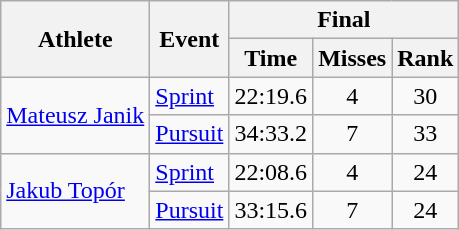<table class="wikitable">
<tr>
<th rowspan="2">Athlete</th>
<th rowspan="2">Event</th>
<th colspan="3">Final</th>
</tr>
<tr>
<th>Time</th>
<th>Misses</th>
<th>Rank</th>
</tr>
<tr>
<td rowspan="2"><a href='#'>Mateusz Janik</a></td>
<td><a href='#'>Sprint</a></td>
<td align="center">22:19.6</td>
<td align="center">4</td>
<td align="center">30</td>
</tr>
<tr>
<td><a href='#'>Pursuit</a></td>
<td align="center">34:33.2</td>
<td align="center">7</td>
<td align="center">33</td>
</tr>
<tr>
<td rowspan="2"><a href='#'>Jakub Topór</a></td>
<td><a href='#'>Sprint</a></td>
<td align="center">22:08.6</td>
<td align="center">4</td>
<td align="center">24</td>
</tr>
<tr>
<td><a href='#'>Pursuit</a></td>
<td align="center">33:15.6</td>
<td align="center">7</td>
<td align="center">24</td>
</tr>
</table>
